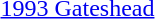<table>
<tr valign=top>
<td><a href='#'>1993 Gateshead</a></td>
<td></td>
<td></td>
<td></td>
</tr>
<tr>
</tr>
</table>
